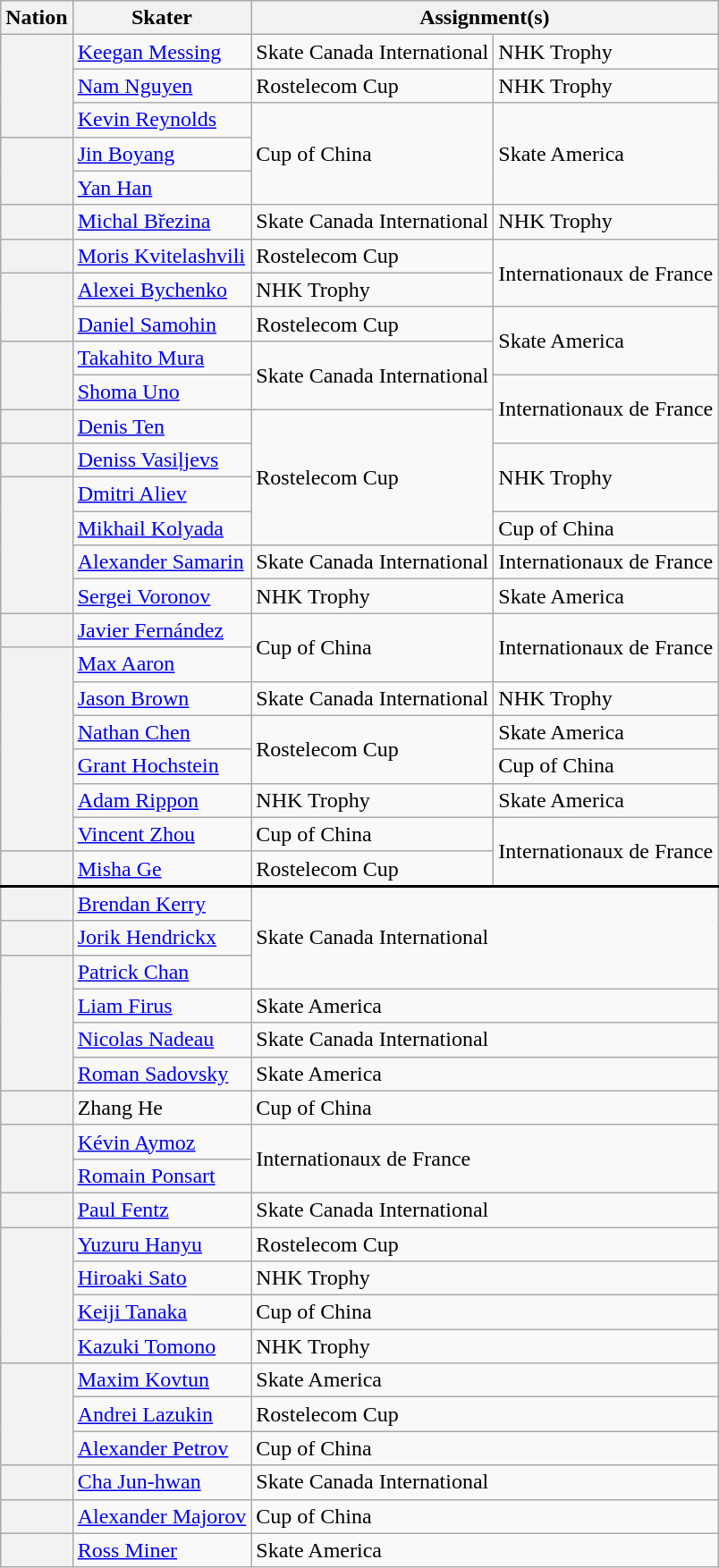<table class="wikitable unsortable" style="text-align:left">
<tr>
<th scope="col">Nation</th>
<th scope="col">Skater</th>
<th scope="col" colspan="2">Assignment(s)</th>
</tr>
<tr>
<th scope="row" style="text-align:left" rowspan="3"></th>
<td><a href='#'>Keegan Messing</a></td>
<td>Skate Canada International</td>
<td>NHK Trophy</td>
</tr>
<tr>
<td><a href='#'>Nam Nguyen</a></td>
<td>Rostelecom Cup</td>
<td>NHK Trophy</td>
</tr>
<tr>
<td><a href='#'>Kevin Reynolds</a></td>
<td rowspan="3">Cup of China</td>
<td rowspan="3">Skate America</td>
</tr>
<tr>
<th scope="row" style="text-align:left" rowspan="2"></th>
<td><a href='#'>Jin Boyang</a></td>
</tr>
<tr>
<td><a href='#'>Yan Han</a></td>
</tr>
<tr>
<th scope="row" style="text-align:left"></th>
<td><a href='#'>Michal Březina</a></td>
<td>Skate Canada International</td>
<td>NHK Trophy</td>
</tr>
<tr>
<th scope="row" style="text-align:left"></th>
<td><a href='#'>Moris Kvitelashvili</a></td>
<td>Rostelecom Cup</td>
<td rowspan="2">Internationaux de France</td>
</tr>
<tr>
<th scope="row" style="text-align:left" rowspan="2"></th>
<td><a href='#'>Alexei Bychenko</a></td>
<td>NHK Trophy</td>
</tr>
<tr>
<td><a href='#'>Daniel Samohin</a></td>
<td>Rostelecom Cup</td>
<td rowspan="2">Skate America</td>
</tr>
<tr>
<th scope="row" style="text-align:left" rowspan="2"></th>
<td><a href='#'>Takahito Mura</a></td>
<td rowspan="2">Skate Canada International</td>
</tr>
<tr>
<td><a href='#'>Shoma Uno</a></td>
<td rowspan="2">Internationaux de France</td>
</tr>
<tr>
<th scope="row" style="text-align:left"></th>
<td><a href='#'>Denis Ten</a></td>
<td rowspan="4">Rostelecom Cup</td>
</tr>
<tr>
<th scope="row" style="text-align:left"></th>
<td><a href='#'>Deniss Vasiļjevs</a></td>
<td rowspan="2">NHK Trophy</td>
</tr>
<tr>
<th scope="row" style="text-align:left" rowspan="4"></th>
<td><a href='#'>Dmitri Aliev</a></td>
</tr>
<tr>
<td><a href='#'>Mikhail Kolyada</a></td>
<td>Cup of China</td>
</tr>
<tr>
<td><a href='#'>Alexander Samarin</a></td>
<td>Skate Canada International</td>
<td>Internationaux de France</td>
</tr>
<tr>
<td><a href='#'>Sergei Voronov</a></td>
<td>NHK Trophy</td>
<td>Skate America</td>
</tr>
<tr>
<th scope="row" style="text-align:left"></th>
<td><a href='#'>Javier Fernández</a></td>
<td rowspan="2">Cup of China</td>
<td rowspan="2">Internationaux de France</td>
</tr>
<tr>
<th scope="row" style="text-align:left" rowspan="6"></th>
<td><a href='#'>Max Aaron</a></td>
</tr>
<tr>
<td><a href='#'>Jason Brown</a></td>
<td>Skate Canada International</td>
<td>NHK Trophy</td>
</tr>
<tr>
<td><a href='#'>Nathan Chen</a></td>
<td rowspan="2">Rostelecom Cup</td>
<td>Skate America</td>
</tr>
<tr>
<td><a href='#'>Grant Hochstein</a></td>
<td>Cup of China</td>
</tr>
<tr>
<td><a href='#'>Adam Rippon</a></td>
<td>NHK Trophy</td>
<td>Skate America</td>
</tr>
<tr>
<td><a href='#'>Vincent Zhou</a></td>
<td>Cup of China</td>
<td rowspan="2">Internationaux de France</td>
</tr>
<tr>
<th scope="row" style="text-align:left"></th>
<td><a href='#'>Misha Ge</a></td>
<td>Rostelecom Cup</td>
</tr>
<tr style="border-top:2.5px solid">
<th scope="row" style="text-align:left"></th>
<td><a href='#'>Brendan Kerry</a></td>
<td colspan="2" rowspan="3">Skate Canada International</td>
</tr>
<tr>
<th scope="row" style="text-align:left"></th>
<td><a href='#'>Jorik Hendrickx</a></td>
</tr>
<tr>
<th scope="row" style="text-align:left" rowspan="4"></th>
<td><a href='#'>Patrick Chan</a></td>
</tr>
<tr>
<td><a href='#'>Liam Firus</a></td>
<td colspan="2">Skate America</td>
</tr>
<tr>
<td><a href='#'>Nicolas Nadeau</a></td>
<td colspan="2">Skate Canada International</td>
</tr>
<tr>
<td><a href='#'>Roman Sadovsky</a></td>
<td colspan="2">Skate America</td>
</tr>
<tr>
<th scope="row" style="text-align:left"></th>
<td>Zhang He</td>
<td colspan="2">Cup of China</td>
</tr>
<tr>
<th scope="row" style="text-align:left" rowspan="2"></th>
<td><a href='#'>Kévin Aymoz</a></td>
<td colspan="2" rowspan="2">Internationaux de France</td>
</tr>
<tr>
<td><a href='#'>Romain Ponsart</a></td>
</tr>
<tr>
<th scope="row" style="text-align:left"></th>
<td><a href='#'>Paul Fentz</a></td>
<td colspan="2">Skate Canada International</td>
</tr>
<tr>
<th scope="row" style="text-align:left" rowspan="4"></th>
<td><a href='#'>Yuzuru Hanyu</a></td>
<td colspan="2">Rostelecom Cup</td>
</tr>
<tr>
<td><a href='#'>Hiroaki Sato</a></td>
<td colspan="2">NHK Trophy</td>
</tr>
<tr>
<td><a href='#'>Keiji Tanaka</a></td>
<td colspan="2">Cup of China</td>
</tr>
<tr>
<td><a href='#'>Kazuki Tomono</a></td>
<td colspan="2">NHK Trophy</td>
</tr>
<tr>
<th scope="row" style="text-align:left" rowspan="3"></th>
<td><a href='#'>Maxim Kovtun</a></td>
<td colspan="2">Skate America</td>
</tr>
<tr>
<td><a href='#'>Andrei Lazukin</a></td>
<td colspan="2">Rostelecom Cup</td>
</tr>
<tr>
<td><a href='#'>Alexander Petrov</a></td>
<td colspan="2">Cup of China</td>
</tr>
<tr>
<th scope="row" style="text-align:left"></th>
<td><a href='#'>Cha Jun-hwan</a></td>
<td colspan="2">Skate Canada International</td>
</tr>
<tr>
<th scope="row" style="text-align:left"></th>
<td><a href='#'>Alexander Majorov</a></td>
<td colspan="2">Cup of China</td>
</tr>
<tr>
<th scope="row" style="text-align:left"></th>
<td><a href='#'>Ross Miner</a></td>
<td colspan="2">Skate America</td>
</tr>
</table>
